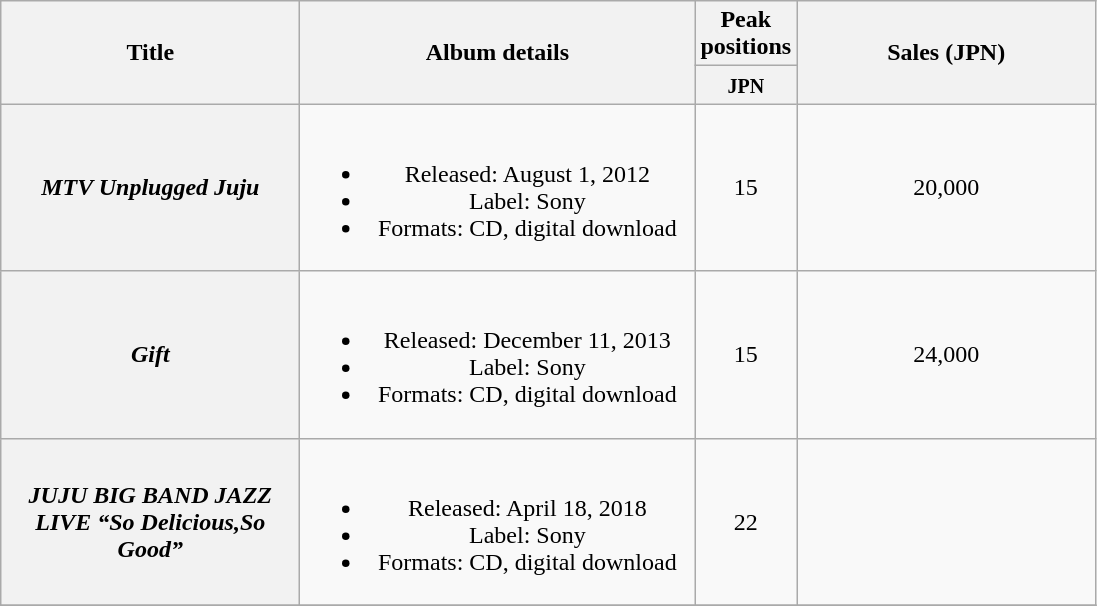<table class="wikitable plainrowheaders" style="text-align:center;">
<tr>
<th style="width:12em;" rowspan="2">Title</th>
<th style="width:16em;" rowspan="2">Album details</th>
<th colspan="1">Peak positions</th>
<th style="width:12em;" rowspan="2">Sales (JPN)</th>
</tr>
<tr>
<th style="width:2.5em;"><small>JPN</small><br></th>
</tr>
<tr>
<th scope="row"><em>MTV Unplugged Juju</em></th>
<td><br><ul><li>Released: August 1, 2012 </li><li>Label: Sony</li><li>Formats: CD, digital download</li></ul></td>
<td>15</td>
<td>20,000</td>
</tr>
<tr>
<th scope="row"><em>Gift</em></th>
<td><br><ul><li>Released: December 11, 2013 </li><li>Label: Sony</li><li>Formats: CD, digital download</li></ul></td>
<td>15</td>
<td>24,000</td>
</tr>
<tr>
<th scope="row"><em>JUJU BIG BAND JAZZ LIVE “So Delicious,So Good”</em></th>
<td><br><ul><li>Released: April 18, 2018 </li><li>Label: Sony</li><li>Formats: CD, digital download</li></ul></td>
<td>22</td>
<td></td>
</tr>
<tr>
</tr>
</table>
